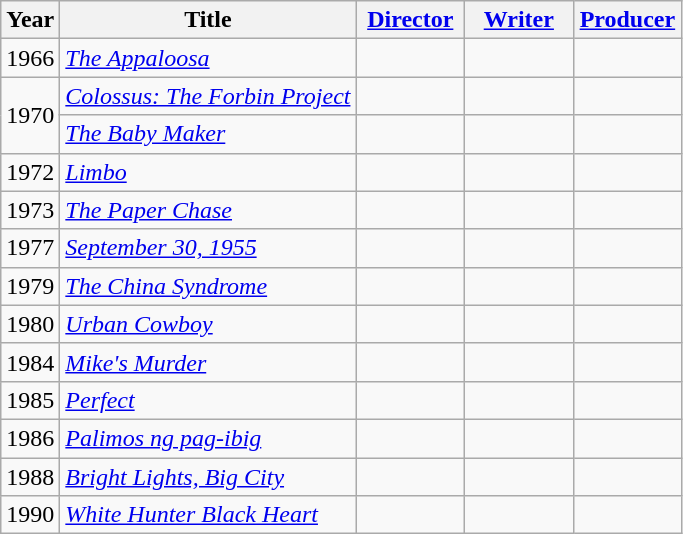<table class="wikitable">
<tr>
<th>Year</th>
<th>Title</th>
<th width=65><a href='#'>Director</a></th>
<th width=65><a href='#'>Writer</a></th>
<th width=65><a href='#'>Producer</a></th>
</tr>
<tr>
<td>1966</td>
<td><em><a href='#'>The Appaloosa</a></em></td>
<td></td>
<td></td>
<td></td>
</tr>
<tr>
<td rowspan="2">1970</td>
<td><em><a href='#'>Colossus: The Forbin Project</a></em></td>
<td></td>
<td></td>
<td></td>
</tr>
<tr>
<td><em><a href='#'>The Baby Maker</a></em></td>
<td></td>
<td></td>
<td></td>
</tr>
<tr>
<td>1972</td>
<td><em><a href='#'>Limbo</a></em></td>
<td></td>
<td></td>
<td></td>
</tr>
<tr>
<td>1973</td>
<td><em><a href='#'>The Paper Chase</a></em></td>
<td></td>
<td></td>
<td></td>
</tr>
<tr>
<td>1977</td>
<td><em><a href='#'>September 30, 1955</a></em></td>
<td></td>
<td></td>
<td></td>
</tr>
<tr>
<td>1979</td>
<td><em><a href='#'>The China Syndrome</a></em></td>
<td></td>
<td></td>
<td></td>
</tr>
<tr>
<td>1980</td>
<td><em><a href='#'>Urban Cowboy</a></em></td>
<td></td>
<td></td>
<td></td>
</tr>
<tr>
<td>1984</td>
<td><em><a href='#'>Mike's Murder</a></em></td>
<td></td>
<td></td>
<td></td>
</tr>
<tr>
<td>1985</td>
<td><em><a href='#'>Perfect</a></em></td>
<td></td>
<td></td>
<td></td>
</tr>
<tr>
<td>1986</td>
<td><em><a href='#'>Palimos ng pag-ibig</a></em></td>
<td></td>
<td></td>
<td></td>
</tr>
<tr>
<td>1988</td>
<td><em><a href='#'>Bright Lights, Big City</a></em></td>
<td></td>
<td></td>
<td></td>
</tr>
<tr>
<td>1990</td>
<td><em><a href='#'>White Hunter Black Heart</a></em></td>
<td></td>
<td></td>
<td></td>
</tr>
</table>
